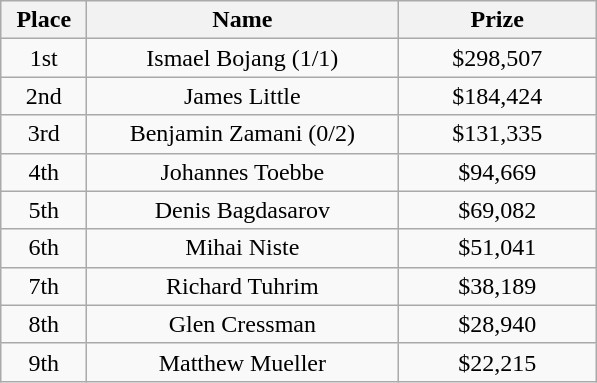<table class="wikitable">
<tr>
<th width="50">Place</th>
<th width="200">Name</th>
<th width="125">Prize</th>
</tr>
<tr>
<td align = "center">1st</td>
<td align = "center">Ismael Bojang (1/1)</td>
<td align = "center">$298,507</td>
</tr>
<tr>
<td align = "center">2nd</td>
<td align = "center">James Little</td>
<td align = "center">$184,424</td>
</tr>
<tr>
<td align = "center">3rd</td>
<td align = "center">Benjamin Zamani (0/2)</td>
<td align = "center">$131,335</td>
</tr>
<tr>
<td align = "center">4th</td>
<td align = "center">Johannes Toebbe</td>
<td align = "center">$94,669</td>
</tr>
<tr>
<td align = "center">5th</td>
<td align = "center">Denis Bagdasarov</td>
<td align = "center">$69,082</td>
</tr>
<tr>
<td align = "center">6th</td>
<td align = "center">Mihai Niste</td>
<td align = "center">$51,041</td>
</tr>
<tr>
<td align = "center">7th</td>
<td align = "center">Richard Tuhrim</td>
<td align = "center">$38,189</td>
</tr>
<tr>
<td align = "center">8th</td>
<td align = "center">Glen Cressman</td>
<td align = "center">$28,940</td>
</tr>
<tr>
<td align = "center">9th</td>
<td align = "center">Matthew Mueller</td>
<td align = "center">$22,215</td>
</tr>
</table>
